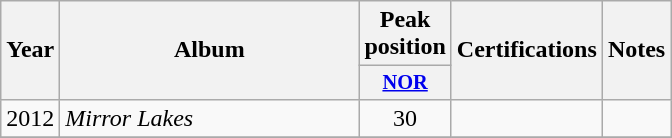<table class="wikitable plainrowheaders" style="text-align:center;">
<tr>
<th scope="col" rowspan="2">Year</th>
<th scope="col" rowspan="2" style="width:12em;">Album</th>
<th scope="col">Peak position</th>
<th scope="col" rowspan="2">Certifications</th>
<th scope="col" rowspan="2">Notes</th>
</tr>
<tr>
<th scope="col" style="width:3em;font-size:85%;"><a href='#'>NOR</a><br></th>
</tr>
<tr>
<td>2012</td>
<td style="text-align:left;"><em>Mirror Lakes</em></td>
<td>30</td>
<td style="text-align:left;"></td>
<td style="text-align:left;"></td>
</tr>
<tr>
</tr>
</table>
